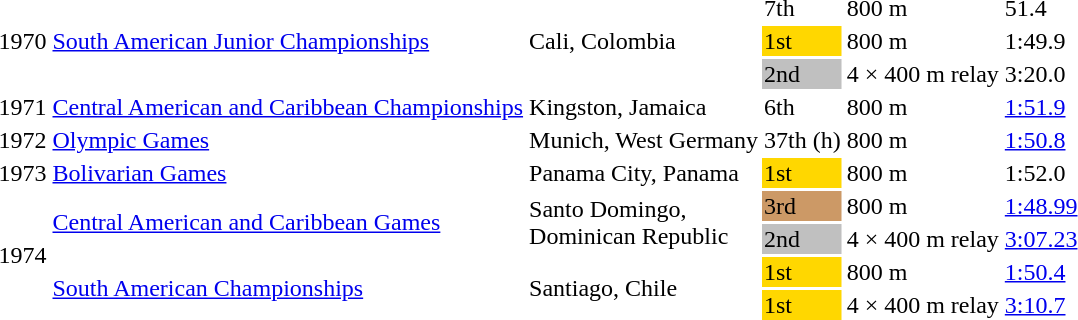<table>
<tr>
<td rowspan=3>1970</td>
<td rowspan=3><a href='#'>South American Junior Championships</a></td>
<td rowspan=3>Cali, Colombia</td>
<td>7th</td>
<td>800 m</td>
<td>51.4</td>
</tr>
<tr>
<td bgcolor=gold>1st</td>
<td>800 m</td>
<td>1:49.9</td>
</tr>
<tr>
<td bgcolor=silver>2nd</td>
<td>4 × 400 m relay</td>
<td>3:20.0</td>
</tr>
<tr>
<td>1971</td>
<td><a href='#'>Central American and Caribbean Championships</a></td>
<td>Kingston, Jamaica</td>
<td>6th</td>
<td>800 m</td>
<td><a href='#'>1:51.9</a></td>
</tr>
<tr>
<td>1972</td>
<td><a href='#'>Olympic Games</a></td>
<td>Munich, West Germany</td>
<td>37th (h)</td>
<td>800 m</td>
<td><a href='#'>1:50.8</a></td>
</tr>
<tr>
<td>1973</td>
<td><a href='#'>Bolivarian Games</a></td>
<td>Panama City, Panama</td>
<td bgcolor=gold>1st</td>
<td>800 m</td>
<td>1:52.0</td>
</tr>
<tr>
<td rowspan=4>1974</td>
<td rowspan=2><a href='#'>Central American and Caribbean Games</a></td>
<td rowspan=2>Santo Domingo,<br>Dominican Republic</td>
<td bgcolor=cc9966>3rd</td>
<td>800 m</td>
<td><a href='#'>1:48.99</a></td>
</tr>
<tr>
<td bgcolor=silver>2nd</td>
<td>4 × 400 m relay</td>
<td><a href='#'>3:07.23</a></td>
</tr>
<tr>
<td rowspan=2><a href='#'>South American Championships</a></td>
<td rowspan=2>Santiago, Chile</td>
<td bgcolor=gold>1st</td>
<td>800 m</td>
<td><a href='#'>1:50.4</a></td>
</tr>
<tr>
<td bgcolor=gold>1st</td>
<td>4 × 400 m relay</td>
<td><a href='#'>3:10.7</a></td>
</tr>
</table>
